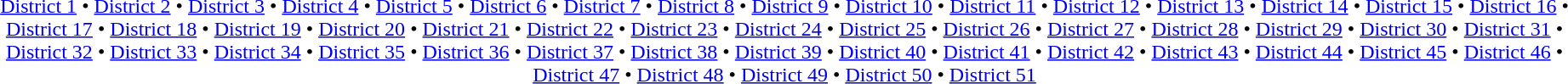<table id=toc class=toc summary=Contents>
<tr>
<td align=center><br><a href='#'>District 1</a> • <a href='#'>District 2</a> • <a href='#'>District 3</a> • <a href='#'>District 4</a> • <a href='#'>District 5</a> • <a href='#'>District 6</a> • <a href='#'>District 7</a> • <a href='#'>District 8</a> • <a href='#'>District 9</a> • <a href='#'>District 10</a> • <a href='#'>District 11</a> • <a href='#'>District 12</a> • <a href='#'>District 13</a> • <a href='#'>District 14</a> • <a href='#'>District 15</a> • <a href='#'>District 16</a> • <a href='#'>District 17</a> • <a href='#'>District 18</a> • <a href='#'>District 19</a> • <a href='#'>District 20</a> • <a href='#'>District 21</a> • <a href='#'>District 22</a> • <a href='#'>District 23</a> • <a href='#'>District 24</a> • <a href='#'>District 25</a> • <a href='#'>District 26</a> • <a href='#'>District 27</a> • <a href='#'>District 28</a> • <a href='#'>District 29</a> • <a href='#'>District 30</a> • <a href='#'>District 31</a> • <a href='#'>District 32</a> • <a href='#'>District 33</a> • <a href='#'>District 34</a> • <a href='#'>District 35</a> • <a href='#'>District 36</a> • <a href='#'>District 37</a> • <a href='#'>District 38</a> • <a href='#'>District 39</a> • <a href='#'>District 40</a> • <a href='#'>District 41</a> • <a href='#'>District 42</a> • <a href='#'>District 43</a> • <a href='#'>District 44</a> • <a href='#'>District 45</a> • <a href='#'>District 46</a> • <a href='#'>District 47</a> • <a href='#'>District 48</a> • <a href='#'>District 49</a> • <a href='#'>District 50</a> • <a href='#'>District 51</a></td>
</tr>
</table>
